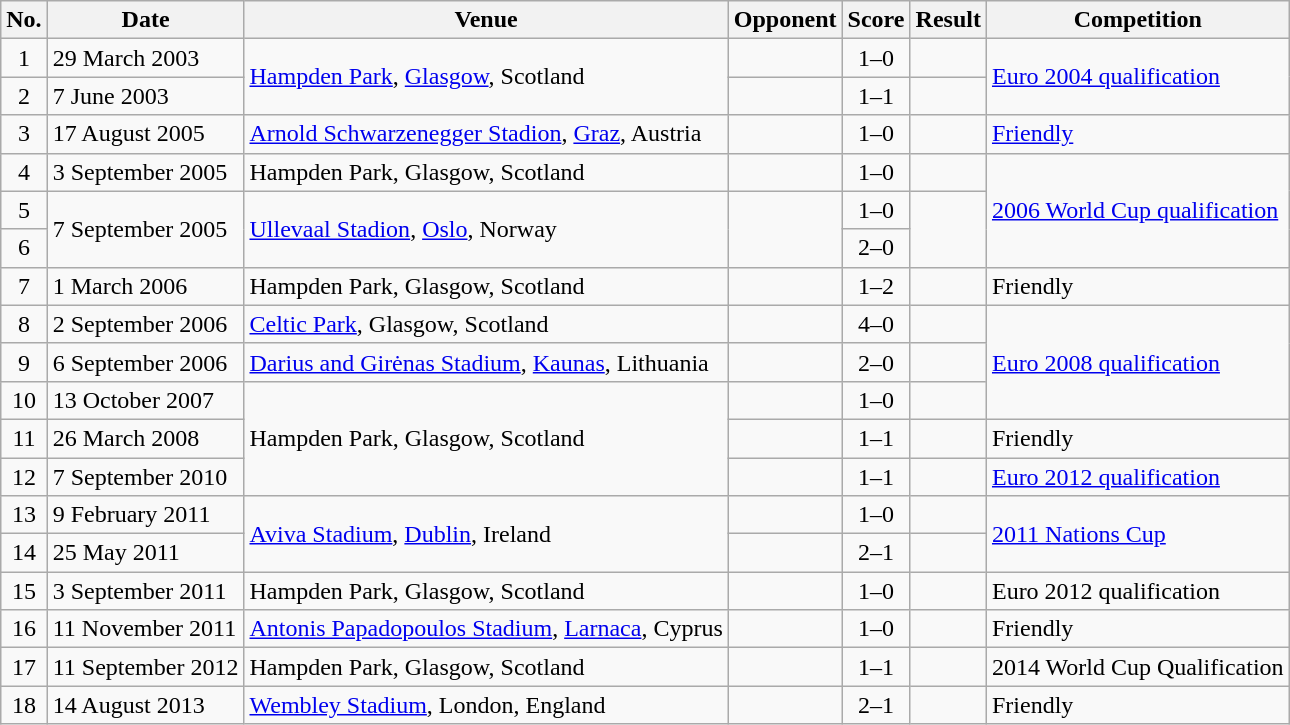<table class="wikitable sortable">
<tr>
<th scope="col">No.</th>
<th scope="col">Date</th>
<th scope="col">Venue</th>
<th scope="col">Opponent</th>
<th scope="col">Score</th>
<th scope="col">Result</th>
<th scope="col">Competition</th>
</tr>
<tr>
<td align="center">1</td>
<td>29 March 2003</td>
<td rowspan="2"><a href='#'>Hampden Park</a>, <a href='#'>Glasgow</a>, Scotland</td>
<td></td>
<td align="center">1–0</td>
<td align="center"></td>
<td rowspan="2"><a href='#'>Euro 2004 qualification</a></td>
</tr>
<tr>
<td align="center">2</td>
<td>7 June 2003</td>
<td></td>
<td align="center">1–1</td>
<td align="center"></td>
</tr>
<tr>
<td align="center">3</td>
<td>17 August 2005</td>
<td><a href='#'>Arnold Schwarzenegger Stadion</a>, <a href='#'>Graz</a>, Austria</td>
<td></td>
<td align="center">1–0</td>
<td align="center"></td>
<td><a href='#'>Friendly</a></td>
</tr>
<tr>
<td align="center">4</td>
<td>3 September 2005</td>
<td>Hampden Park, Glasgow, Scotland</td>
<td></td>
<td align="center">1–0</td>
<td align="center"></td>
<td rowspan="3"><a href='#'>2006 World Cup qualification</a></td>
</tr>
<tr>
<td align="center">5</td>
<td rowspan="2">7 September 2005</td>
<td rowspan="2"><a href='#'>Ullevaal Stadion</a>, <a href='#'>Oslo</a>, Norway</td>
<td rowspan="2"></td>
<td align="center">1–0</td>
<td rowspan="2" style="text-align:center"></td>
</tr>
<tr>
<td align="center">6</td>
<td align="center">2–0</td>
</tr>
<tr>
<td align="center">7</td>
<td>1 March 2006</td>
<td>Hampden Park, Glasgow, Scotland</td>
<td></td>
<td align="center">1–2</td>
<td align="center"></td>
<td>Friendly</td>
</tr>
<tr>
<td align="center">8</td>
<td>2 September 2006</td>
<td><a href='#'>Celtic Park</a>, Glasgow, Scotland</td>
<td></td>
<td align="center">4–0</td>
<td align="center"></td>
<td rowspan="3"><a href='#'>Euro 2008 qualification</a></td>
</tr>
<tr>
<td align="center">9</td>
<td>6 September 2006</td>
<td><a href='#'>Darius and Girėnas Stadium</a>, <a href='#'>Kaunas</a>, Lithuania</td>
<td></td>
<td align="center">2–0</td>
<td align="center"></td>
</tr>
<tr>
<td align="center">10</td>
<td>13 October 2007</td>
<td rowspan="3">Hampden Park, Glasgow, Scotland</td>
<td></td>
<td align="center">1–0</td>
<td align="center"></td>
</tr>
<tr>
<td align="center">11</td>
<td>26 March 2008</td>
<td></td>
<td align="center">1–1</td>
<td align="center"></td>
<td>Friendly</td>
</tr>
<tr>
<td align="center">12</td>
<td>7 September 2010</td>
<td></td>
<td align="center">1–1</td>
<td align="center"></td>
<td><a href='#'>Euro 2012 qualification</a></td>
</tr>
<tr>
<td align="center">13</td>
<td>9 February 2011</td>
<td rowspan="2"><a href='#'>Aviva Stadium</a>, <a href='#'>Dublin</a>, Ireland</td>
<td></td>
<td align="center">1–0</td>
<td align="center"></td>
<td rowspan="2"><a href='#'>2011 Nations Cup</a></td>
</tr>
<tr>
<td align="center">14</td>
<td>25 May 2011</td>
<td></td>
<td align="center">2–1</td>
<td align="center"></td>
</tr>
<tr>
<td align="center">15</td>
<td>3 September 2011</td>
<td>Hampden Park, Glasgow, Scotland</td>
<td></td>
<td align="center">1–0</td>
<td align="center"></td>
<td>Euro 2012 qualification</td>
</tr>
<tr>
<td align="center">16</td>
<td>11 November 2011</td>
<td><a href='#'>Antonis Papadopoulos Stadium</a>, <a href='#'>Larnaca</a>, Cyprus</td>
<td></td>
<td align="center">1–0</td>
<td align="center"></td>
<td>Friendly</td>
</tr>
<tr>
<td align="center">17</td>
<td>11 September 2012</td>
<td>Hampden Park, Glasgow, Scotland</td>
<td></td>
<td align="center">1–1</td>
<td align="center"></td>
<td>2014 World Cup Qualification</td>
</tr>
<tr>
<td align="center">18</td>
<td>14 August 2013</td>
<td><a href='#'>Wembley Stadium</a>, London, England</td>
<td></td>
<td align="center">2–1</td>
<td align="center"></td>
<td>Friendly</td>
</tr>
</table>
